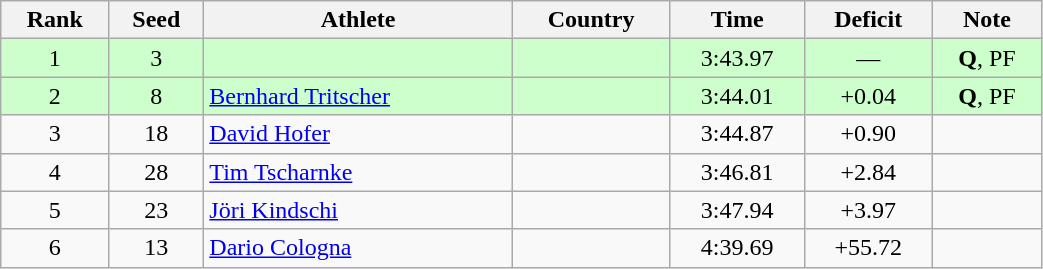<table class="wikitable sortable" style="text-align:center" width=55%>
<tr>
<th>Rank</th>
<th>Seed</th>
<th>Athlete</th>
<th>Country</th>
<th>Time</th>
<th>Deficit</th>
<th>Note</th>
</tr>
<tr bgcolor="#ccffcc">
<td>1</td>
<td>3</td>
<td align="left"></td>
<td align="left"></td>
<td>3:43.97</td>
<td>—</td>
<td><strong>Q</strong>, PF</td>
</tr>
<tr bgcolor="#ccffcc">
<td>2</td>
<td>8</td>
<td align="left"><a href='#'>Bernhard Tritscher</a></td>
<td align="left"></td>
<td>3:44.01</td>
<td>+0.04</td>
<td><strong>Q</strong>, PF</td>
</tr>
<tr>
<td>3</td>
<td>18</td>
<td align="left"><a href='#'>David Hofer</a></td>
<td align="left"></td>
<td>3:44.87</td>
<td>+0.90</td>
<td></td>
</tr>
<tr>
<td>4</td>
<td>28</td>
<td align="left"><a href='#'>Tim Tscharnke</a></td>
<td align="left"></td>
<td>3:46.81</td>
<td>+2.84</td>
<td></td>
</tr>
<tr>
<td>5</td>
<td>23</td>
<td align="left"><a href='#'>Jöri Kindschi</a></td>
<td align="left"></td>
<td>3:47.94</td>
<td>+3.97</td>
<td></td>
</tr>
<tr>
<td>6</td>
<td>13</td>
<td align="left"><a href='#'>Dario Cologna</a></td>
<td align="left"></td>
<td>4:39.69</td>
<td>+55.72</td>
<td></td>
</tr>
</table>
